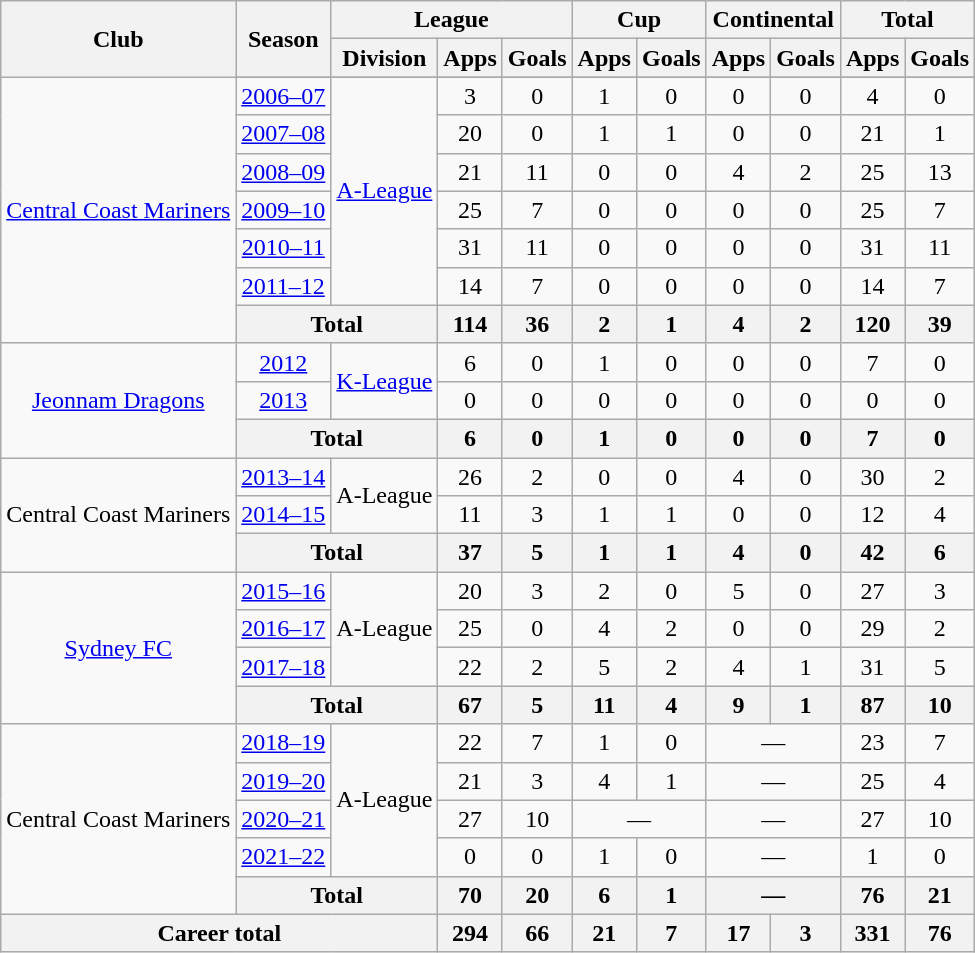<table class="wikitable" style="text-align: center;">
<tr>
<th rowspan="2">Club</th>
<th rowspan="2">Season</th>
<th colspan="3">League</th>
<th colspan="2">Cup</th>
<th colspan="2">Continental</th>
<th colspan="2">Total</th>
</tr>
<tr>
<th>Division</th>
<th>Apps</th>
<th>Goals</th>
<th>Apps</th>
<th>Goals</th>
<th>Apps</th>
<th>Goals</th>
<th>Apps</th>
<th>Goals</th>
</tr>
<tr>
<td rowspan="8" valign="center"><a href='#'>Central Coast Mariners</a></td>
</tr>
<tr>
<td><a href='#'>2006–07</a></td>
<td rowspan="6"><a href='#'>A-League</a></td>
<td>3</td>
<td>0</td>
<td>1</td>
<td>0</td>
<td>0</td>
<td>0</td>
<td>4</td>
<td>0</td>
</tr>
<tr>
<td><a href='#'>2007–08</a></td>
<td>20</td>
<td>0</td>
<td>1</td>
<td>1</td>
<td>0</td>
<td>0</td>
<td>21</td>
<td>1</td>
</tr>
<tr>
<td><a href='#'>2008–09</a></td>
<td>21</td>
<td>11</td>
<td>0</td>
<td>0</td>
<td>4</td>
<td>2</td>
<td>25</td>
<td>13</td>
</tr>
<tr>
<td><a href='#'>2009–10</a></td>
<td>25</td>
<td>7</td>
<td>0</td>
<td>0</td>
<td>0</td>
<td>0</td>
<td>25</td>
<td>7</td>
</tr>
<tr>
<td><a href='#'>2010–11</a></td>
<td>31</td>
<td>11</td>
<td>0</td>
<td>0</td>
<td>0</td>
<td>0</td>
<td>31</td>
<td>11</td>
</tr>
<tr>
<td><a href='#'>2011–12</a></td>
<td>14</td>
<td>7</td>
<td>0</td>
<td>0</td>
<td>0</td>
<td>0</td>
<td>14</td>
<td>7</td>
</tr>
<tr>
<th colspan=2>Total</th>
<th>114</th>
<th>36</th>
<th>2</th>
<th>1</th>
<th>4</th>
<th>2</th>
<th>120</th>
<th>39</th>
</tr>
<tr>
<td rowspan="3"><a href='#'>Jeonnam Dragons</a></td>
<td><a href='#'>2012</a></td>
<td rowspan="2"><a href='#'>K-League</a></td>
<td>6</td>
<td>0</td>
<td>1</td>
<td>0</td>
<td>0</td>
<td>0</td>
<td>7</td>
<td>0</td>
</tr>
<tr>
<td><a href='#'>2013</a></td>
<td>0</td>
<td>0</td>
<td>0</td>
<td>0</td>
<td>0</td>
<td>0</td>
<td>0</td>
<td>0</td>
</tr>
<tr>
<th colspan=2>Total</th>
<th>6</th>
<th>0</th>
<th>1</th>
<th>0</th>
<th>0</th>
<th>0</th>
<th>7</th>
<th>0</th>
</tr>
<tr>
<td rowspan="3">Central Coast Mariners</td>
<td><a href='#'>2013–14</a></td>
<td rowspan="2">A-League</td>
<td>26</td>
<td>2</td>
<td>0</td>
<td>0</td>
<td>4</td>
<td>0</td>
<td>30</td>
<td>2</td>
</tr>
<tr>
<td><a href='#'>2014–15</a></td>
<td>11</td>
<td>3</td>
<td>1</td>
<td>1</td>
<td>0</td>
<td>0</td>
<td>12</td>
<td>4</td>
</tr>
<tr>
<th colspan=2>Total</th>
<th>37</th>
<th>5</th>
<th>1</th>
<th>1</th>
<th>4</th>
<th>0</th>
<th>42</th>
<th>6</th>
</tr>
<tr>
<td rowspan=4><a href='#'>Sydney FC</a></td>
<td><a href='#'>2015–16</a></td>
<td rowspan=3>A-League</td>
<td>20</td>
<td>3</td>
<td>2</td>
<td>0</td>
<td>5</td>
<td>0</td>
<td>27</td>
<td>3</td>
</tr>
<tr>
<td><a href='#'>2016–17</a></td>
<td>25</td>
<td>0</td>
<td>4</td>
<td>2</td>
<td>0</td>
<td>0</td>
<td>29</td>
<td>2</td>
</tr>
<tr>
<td><a href='#'>2017–18</a></td>
<td>22</td>
<td>2</td>
<td>5</td>
<td>2</td>
<td>4</td>
<td>1</td>
<td>31</td>
<td>5</td>
</tr>
<tr>
<th colspan=2>Total</th>
<th>67</th>
<th>5</th>
<th>11</th>
<th>4</th>
<th>9</th>
<th>1</th>
<th>87</th>
<th>10</th>
</tr>
<tr>
<td rowspan=5>Central Coast Mariners</td>
<td><a href='#'>2018–19</a></td>
<td rowspan=4>A-League</td>
<td>22</td>
<td>7</td>
<td>1</td>
<td>0</td>
<td colspan="2">—</td>
<td>23</td>
<td>7</td>
</tr>
<tr>
<td><a href='#'>2019–20</a></td>
<td>21</td>
<td>3</td>
<td>4</td>
<td>1</td>
<td colspan="2">—</td>
<td>25</td>
<td>4</td>
</tr>
<tr>
<td><a href='#'>2020–21</a></td>
<td>27</td>
<td>10</td>
<td colspan="2">—</td>
<td colspan="2">—</td>
<td>27</td>
<td>10</td>
</tr>
<tr>
<td><a href='#'>2021–22</a></td>
<td>0</td>
<td>0</td>
<td>1</td>
<td>0</td>
<td colspan=2>—</td>
<td>1</td>
<td>0</td>
</tr>
<tr>
<th colspan=2>Total</th>
<th>70</th>
<th>20</th>
<th>6</th>
<th>1</th>
<th colspan="2">—</th>
<th>76</th>
<th>21</th>
</tr>
<tr>
<th colspan="3">Career total</th>
<th>294</th>
<th>66</th>
<th>21</th>
<th>7</th>
<th>17</th>
<th>3</th>
<th>331</th>
<th>76</th>
</tr>
</table>
